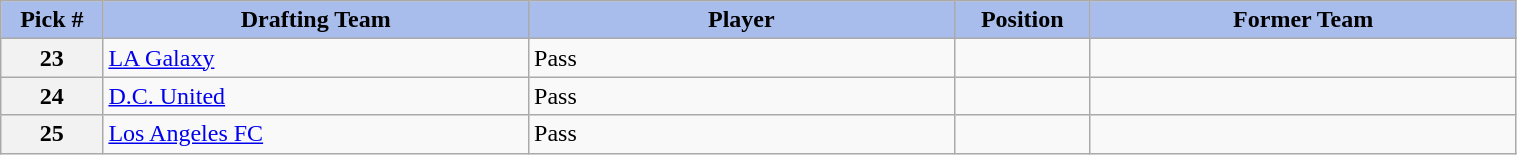<table class="wikitable sortable" style="width: 80%">
<tr>
<th style="background:#A8BDEC;" width=6%>Pick #</th>
<th width=25% style="background:#A8BDEC;">Drafting Team</th>
<th width=25% style="background:#A8BDEC;">Player</th>
<th width=8% style="background:#A8BDEC;">Position</th>
<th width=25% style="background:#A8BDEC;">Former Team</th>
</tr>
<tr>
<th>23</th>
<td><a href='#'>LA Galaxy</a></td>
<td>Pass</td>
<td></td>
<td></td>
</tr>
<tr>
<th>24</th>
<td><a href='#'>D.C. United</a></td>
<td>Pass</td>
<td></td>
<td></td>
</tr>
<tr>
<th>25</th>
<td><a href='#'>Los Angeles FC</a></td>
<td>Pass</td>
<td></td>
<td></td>
</tr>
</table>
